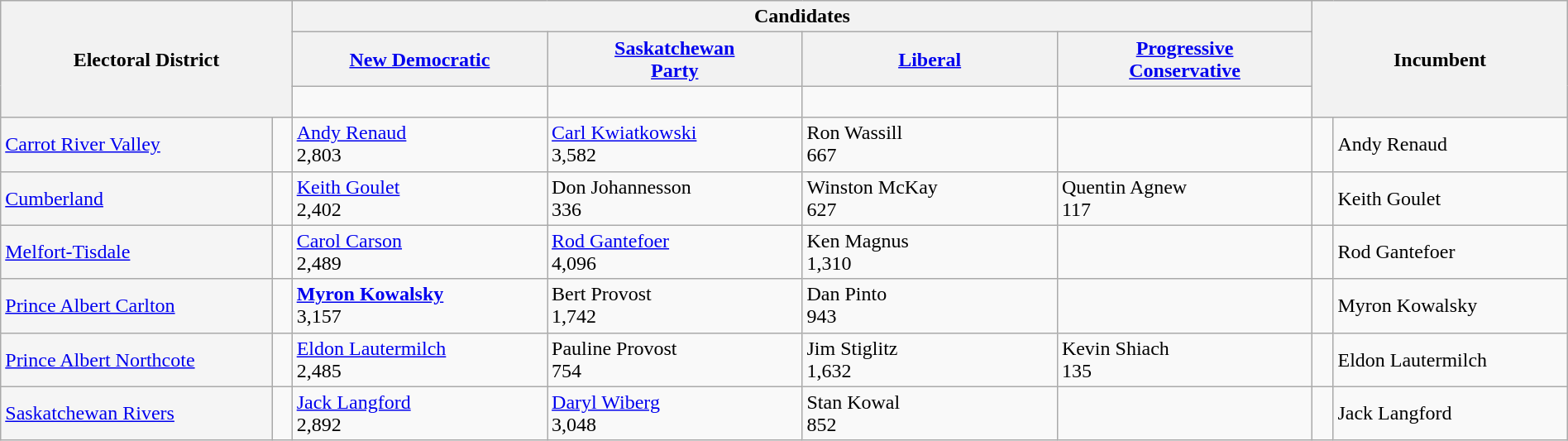<table class="wikitable" style="width:100%">
<tr>
<th style="width:16%;" rowspan=3 colspan=2>Electoral District</th>
<th colspan=4>Candidates</th>
<th style="width:14%;" rowspan=3 colspan=2>Incumbent</th>
</tr>
<tr>
<th width=14%><a href='#'>New Democratic</a></th>
<th width=14%><a href='#'>Saskatchewan<br>Party</a></th>
<th width=14%><a href='#'>Liberal</a></th>
<th width=14%><a href='#'>Progressive<br>Conservative</a></th>
</tr>
<tr>
<td width=14% > </td>
<td width=14% > </td>
<td width=14% > </td>
<td width=14% > </td>
</tr>
<tr>
<td bgcolor=whitesmoke><a href='#'>Carrot River Valley</a></td>
<td> </td>
<td><a href='#'>Andy Renaud</a><br>2,803</td>
<td><a href='#'>Carl Kwiatkowski</a><br>3,582</td>
<td>Ron Wassill<br>667</td>
<td></td>
<td> </td>
<td>Andy Renaud</td>
</tr>
<tr>
<td bgcolor=whitesmoke><a href='#'>Cumberland</a></td>
<td> </td>
<td><a href='#'>Keith Goulet</a><br>2,402</td>
<td>Don Johannesson<br>336</td>
<td>Winston McKay<br>627</td>
<td>Quentin Agnew<br>117</td>
<td> </td>
<td>Keith Goulet</td>
</tr>
<tr>
<td bgcolor=whitesmoke><a href='#'>Melfort-Tisdale</a></td>
<td> </td>
<td><a href='#'>Carol Carson</a><br>2,489</td>
<td><a href='#'>Rod Gantefoer</a> <br>4,096</td>
<td>Ken Magnus<br>1,310</td>
<td></td>
<td> </td>
<td>Rod Gantefoer</td>
</tr>
<tr>
<td bgcolor=whitesmoke><a href='#'>Prince Albert Carlton</a></td>
<td> </td>
<td><strong><a href='#'>Myron Kowalsky</a></strong><br>3,157</td>
<td>Bert Provost <br>1,742</td>
<td>Dan Pinto<br>943</td>
<td></td>
<td> </td>
<td>Myron Kowalsky</td>
</tr>
<tr>
<td bgcolor=whitesmoke><a href='#'>Prince Albert Northcote</a></td>
<td> </td>
<td><a href='#'>Eldon Lautermilch</a><br>2,485</td>
<td>Pauline Provost<br>754</td>
<td>Jim Stiglitz<br>1,632</td>
<td>Kevin Shiach<br>135</td>
<td> </td>
<td>Eldon Lautermilch</td>
</tr>
<tr>
<td bgcolor=whitesmoke><a href='#'>Saskatchewan Rivers</a></td>
<td> </td>
<td><a href='#'>Jack Langford</a><br>2,892</td>
<td><a href='#'>Daryl Wiberg</a><br>3,048</td>
<td>Stan Kowal<br>852</td>
<td></td>
<td> </td>
<td>Jack Langford</td>
</tr>
</table>
